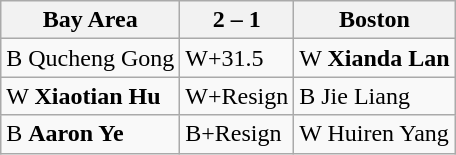<table class="wikitable">
<tr>
<th>Bay Area</th>
<th>2 – 1</th>
<th>Boston</th>
</tr>
<tr>
<td>B Qucheng Gong</td>
<td>W+31.5</td>
<td>W <strong>Xianda Lan</strong></td>
</tr>
<tr>
<td>W <strong>Xiaotian Hu</strong></td>
<td>W+Resign</td>
<td>B Jie Liang</td>
</tr>
<tr>
<td>B <strong>Aaron Ye</strong></td>
<td>B+Resign</td>
<td>W Huiren Yang</td>
</tr>
</table>
